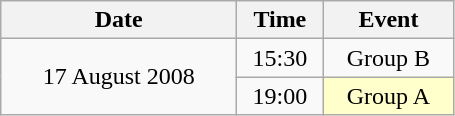<table class = "wikitable" style="text-align:center;">
<tr>
<th width=150>Date</th>
<th width=50>Time</th>
<th width=80>Event</th>
</tr>
<tr>
<td rowspan=2>17 August 2008</td>
<td>15:30</td>
<td>Group B</td>
</tr>
<tr>
<td>19:00</td>
<td bgcolor=ffffcc>Group A</td>
</tr>
</table>
